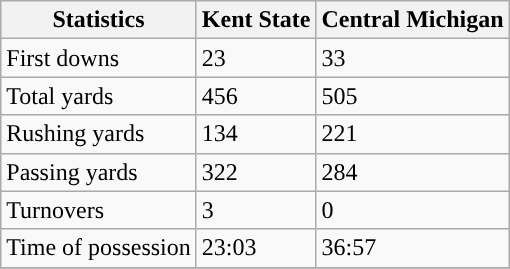<table class="wikitable">
<tr>
<th>Statistics</th>
<th>Kent State</th>
<th>Central Michigan</th>
</tr>
<tr>
<td>First downs</td>
<td>23</td>
<td>33</td>
</tr>
<tr>
<td>Total yards</td>
<td>456</td>
<td>505</td>
</tr>
<tr>
<td>Rushing yards</td>
<td>134</td>
<td>221</td>
</tr>
<tr>
<td>Passing yards</td>
<td>322</td>
<td>284</td>
</tr>
<tr>
<td>Turnovers</td>
<td>3</td>
<td>0</td>
</tr>
<tr>
<td>Time of possession</td>
<td>23:03</td>
<td>36:57</td>
</tr>
<tr>
</tr>
</table>
